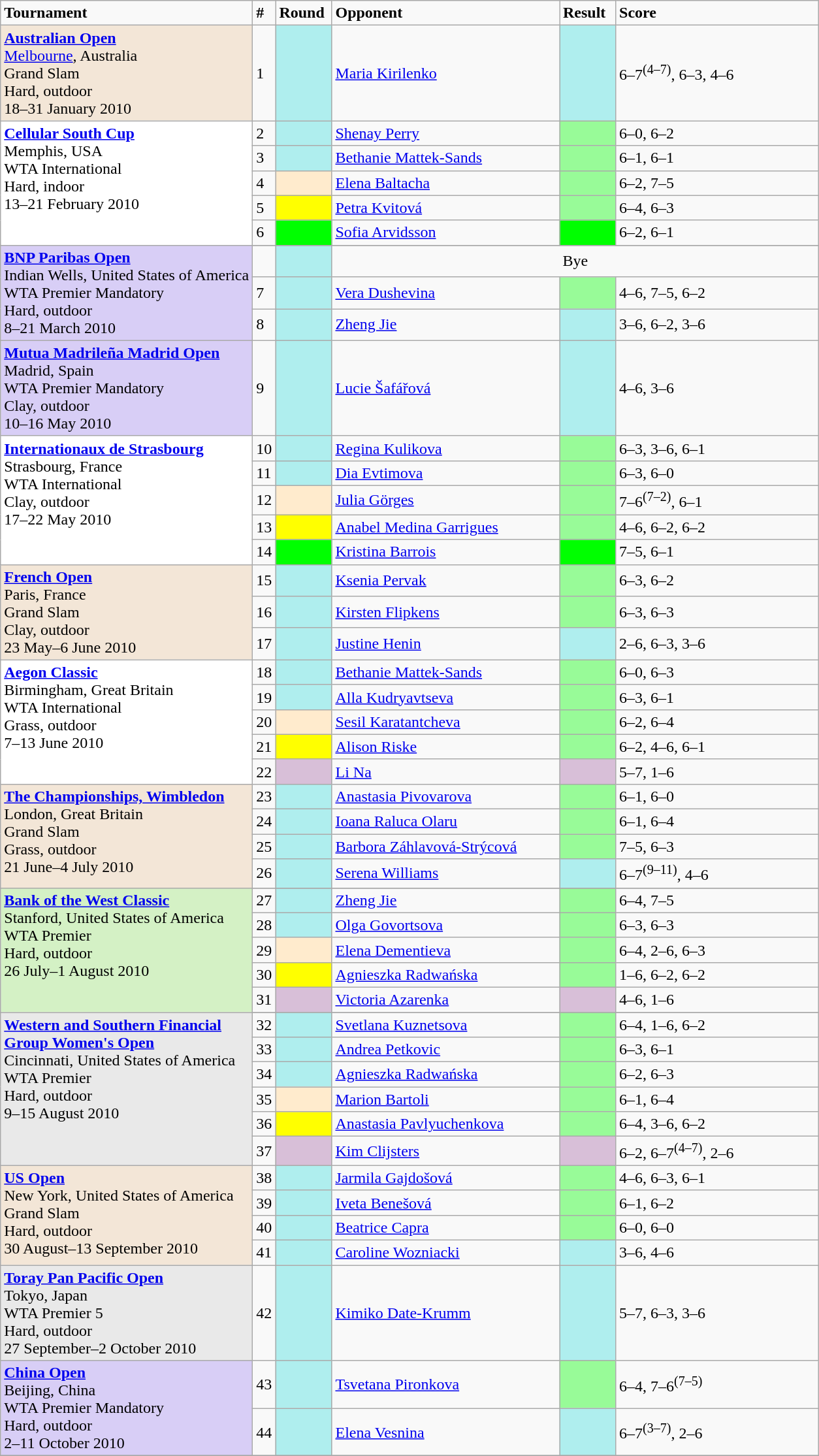<table class="wikitable">
<tr style="font-weight:bold">
<td style="width:250px;">Tournament</td>
<td style="width:15px;">#</td>
<td style="width:50px;">Round</td>
<td style="width:225px;">Opponent</td>
<td style="width:50px;">Result</td>
<td style="width:200px;">Score</td>
</tr>
<tr>
<td rowspan="1" style="background:#f3e6d7; text-align:left; vertical-align:top;"><strong><a href='#'>Australian Open</a></strong><br><a href='#'>Melbourne</a>, Australia<br>Grand Slam<br>Hard, outdoor<br>18–31 January 2010</td>
<td>1</td>
<td style="background:#afeeee;"></td>
<td> <a href='#'>Maria Kirilenko</a></td>
<td bgcolor=#afeeee></td>
<td>6–7<sup>(4–7)</sup>, 6–3, 4–6</td>
</tr>
<tr>
<td rowspan="5" style="background:#fff; text-align:left; vertical-align:top;"><strong><a href='#'>Cellular South Cup</a></strong><br> Memphis, USA <br> WTA International <br> Hard, indoor <br> 13–21 February 2010</td>
<td>2</td>
<td style="background:#afeeee;"></td>
<td> <a href='#'>Shenay Perry</a></td>
<td bgcolor="#98FB98"></td>
<td>6–0, 6–2</td>
</tr>
<tr>
<td>3</td>
<td style="background:#afeeee;"></td>
<td> <a href='#'>Bethanie Mattek-Sands</a></td>
<td bgcolor="#98FB98"></td>
<td>6–1, 6–1</td>
</tr>
<tr>
<td>4</td>
<td bgcolor=#ffebcd></td>
<td> <a href='#'>Elena Baltacha</a></td>
<td bgcolor="#98FB98"></td>
<td>6–2, 7–5</td>
</tr>
<tr>
<td>5</td>
<td bgcolor=yellow></td>
<td> <a href='#'>Petra Kvitová</a></td>
<td bgcolor="#98FB98"></td>
<td>6–4, 6–3</td>
</tr>
<tr>
<td>6</td>
<td bgcolor="lime"></td>
<td> <a href='#'>Sofia Arvidsson</a></td>
<td bgcolor="lime"></td>
<td>6–2, 6–1</td>
</tr>
<tr>
<td rowspan="4" style="background:#d8cef6; text-align:left; vertical-align:top;"><strong><a href='#'>BNP Paribas Open</a></strong><br>Indian Wells, United States of America<br>WTA Premier Mandatory<br>Hard, outdoor<br>8–21 March 2010</td>
</tr>
<tr>
<td></td>
<td style="background:#afeeee;"></td>
<td colspan="3" align="center">Bye</td>
</tr>
<tr>
<td>7</td>
<td style="background:#afeeee;"></td>
<td> <a href='#'>Vera Dushevina</a></td>
<td bgcolor="#98FB98"></td>
<td>4–6, 7–5, 6–2</td>
</tr>
<tr>
<td>8</td>
<td style="background:#afeeee;"></td>
<td> <a href='#'>Zheng Jie</a></td>
<td bgcolor=#afeeee></td>
<td>3–6, 6–2, 3–6</td>
</tr>
<tr>
<td rowspan="1" style="background:#d8cef6; text-align:left; vertical-align:top;"><strong><a href='#'>Mutua Madrileña Madrid Open</a></strong><br>Madrid, Spain<br>WTA Premier Mandatory<br>Clay, outdoor<br>10–16 May 2010</td>
<td>9</td>
<td style="background:#afeeee;"></td>
<td> <a href='#'>Lucie Šafářová</a></td>
<td bgcolor=#afeeee></td>
<td>4–6, 3–6</td>
</tr>
<tr>
<td rowspan="5" style="background:#fff; text-align:left; vertical-align:top;"><strong><a href='#'>Internationaux de Strasbourg</a></strong><br> Strasbourg, France <br> WTA International <br> Clay, outdoor <br> 17–22 May 2010</td>
<td>10</td>
<td style="background:#afeeee;"></td>
<td> <a href='#'>Regina Kulikova</a></td>
<td bgcolor="#98FB98"></td>
<td>6–3, 3–6, 6–1</td>
</tr>
<tr>
<td>11</td>
<td style="background:#afeeee;"></td>
<td> <a href='#'>Dia Evtimova</a></td>
<td bgcolor="#98FB98"></td>
<td>6–3, 6–0</td>
</tr>
<tr>
<td>12</td>
<td bgcolor=#ffebcd></td>
<td> <a href='#'>Julia Görges</a></td>
<td bgcolor="#98FB98"></td>
<td>7–6<sup>(7–2)</sup>, 6–1</td>
</tr>
<tr>
<td>13</td>
<td bgcolor=yellow></td>
<td> <a href='#'>Anabel Medina Garrigues</a></td>
<td bgcolor="#98FB98"></td>
<td>4–6, 6–2, 6–2</td>
</tr>
<tr>
<td>14</td>
<td bgcolor="lime"></td>
<td> <a href='#'>Kristina Barrois</a></td>
<td bgcolor="lime"></td>
<td>7–5, 6–1</td>
</tr>
<tr>
<td rowspan="3" style="background:#f3e6d7; text-align:left; vertical-align:top;"><strong><a href='#'>French Open</a></strong><br>Paris, France<br>Grand Slam<br>Clay, outdoor<br>23 May–6 June 2010</td>
<td>15</td>
<td style="background:#afeeee;"></td>
<td> <a href='#'>Ksenia Pervak</a></td>
<td bgcolor="#98FB98"></td>
<td>6–3, 6–2</td>
</tr>
<tr>
<td>16</td>
<td style="background:#afeeee;"></td>
<td> <a href='#'>Kirsten Flipkens</a></td>
<td bgcolor="#98FB98"></td>
<td>6–3, 6–3</td>
</tr>
<tr>
<td>17</td>
<td style="background:#afeeee;"></td>
<td> <a href='#'>Justine Henin</a></td>
<td bgcolor=#afeeee></td>
<td>2–6, 6–3, 3–6</td>
</tr>
<tr>
<td rowspan="5" style="background:#fff; text-align:left; vertical-align:top;"><strong><a href='#'>Aegon Classic</a></strong><br>Birmingham, Great Britain<br> WTA International <br>Grass, outdoor<br>7–13 June 2010</td>
<td>18</td>
<td style="background:#afeeee;"></td>
<td> <a href='#'>Bethanie Mattek-Sands</a></td>
<td bgcolor="#98FB98"></td>
<td>6–0, 6–3</td>
</tr>
<tr>
<td>19</td>
<td style="background:#afeeee;"></td>
<td> <a href='#'>Alla Kudryavtseva</a></td>
<td bgcolor="#98FB98"></td>
<td>6–3, 6–1</td>
</tr>
<tr>
<td>20</td>
<td bgcolor=#ffebcd></td>
<td> <a href='#'>Sesil Karatantcheva</a></td>
<td bgcolor="#98FB98"></td>
<td>6–2, 6–4</td>
</tr>
<tr>
<td>21</td>
<td bgcolor=yellow></td>
<td> <a href='#'>Alison Riske</a></td>
<td bgcolor="#98FB98"></td>
<td>6–2, 4–6, 6–1</td>
</tr>
<tr>
<td>22</td>
<td bgcolor="thistle"></td>
<td> <a href='#'>Li Na</a></td>
<td bgcolor="thistle"></td>
<td>5–7, 1–6</td>
</tr>
<tr>
<td rowspan="4" style="background:#f3e6d7; text-align:left; vertical-align:top;"><strong><a href='#'>The Championships, Wimbledon</a></strong><br>London, Great Britain<br>Grand Slam<br>Grass, outdoor<br>21 June–4 July 2010</td>
<td>23</td>
<td style="background:#afeeee;"></td>
<td> <a href='#'>Anastasia Pivovarova</a></td>
<td bgcolor="#98FB98"></td>
<td>6–1, 6–0</td>
</tr>
<tr>
<td>24</td>
<td style="background:#afeeee;"></td>
<td> <a href='#'>Ioana Raluca Olaru</a></td>
<td bgcolor="#98FB98"></td>
<td>6–1, 6–4</td>
</tr>
<tr>
<td>25</td>
<td style="background:#afeeee;"></td>
<td> <a href='#'>Barbora Záhlavová-Strýcová</a></td>
<td bgcolor="#98FB98"></td>
<td>7–5, 6–3</td>
</tr>
<tr>
<td>26</td>
<td style="background:#afeeee;"></td>
<td> <a href='#'>Serena Williams</a></td>
<td bgcolor=#afeeee></td>
<td>6–7<sup>(9–11)</sup>, 4–6</td>
</tr>
<tr>
<td rowspan="6" style="background:#d4f1c5; text-align:left; vertical-align:top;"><strong><a href='#'>Bank of the West Classic</a></strong><br>Stanford, United States of America<br>WTA Premier<br>Hard, outdoor<br>26 July–1 August 2010</td>
</tr>
<tr>
<td>27</td>
<td style="background:#afeeee;"></td>
<td> <a href='#'>Zheng Jie</a></td>
<td bgcolor="#98FB98"></td>
<td>6–4, 7–5</td>
</tr>
<tr>
<td>28</td>
<td style="background:#afeeee;"></td>
<td> <a href='#'>Olga Govortsova</a></td>
<td bgcolor="#98FB98"></td>
<td>6–3, 6–3</td>
</tr>
<tr>
<td>29</td>
<td bgcolor=#ffebcd></td>
<td> <a href='#'>Elena Dementieva</a></td>
<td bgcolor="#98FB98"></td>
<td>6–4, 2–6, 6–3</td>
</tr>
<tr>
<td>30</td>
<td bgcolor=yellow></td>
<td> <a href='#'>Agnieszka Radwańska</a></td>
<td bgcolor="#98FB98"></td>
<td>1–6, 6–2, 6–2</td>
</tr>
<tr>
<td>31</td>
<td bgcolor="thistle"></td>
<td> <a href='#'>Victoria Azarenka</a></td>
<td bgcolor="thistle"></td>
<td>4–6, 1–6</td>
</tr>
<tr>
<td rowspan="7" style="background:#e9e9e9; text-align:left; vertical-align:top;"><strong><a href='#'>Western and Southern Financial Group Women's Open</a></strong><br>Cincinnati, United States of America<br>WTA Premier<br>Hard, outdoor<br>9–15 August 2010</td>
</tr>
<tr>
<td>32</td>
<td style="background:#afeeee;"></td>
<td> <a href='#'>Svetlana Kuznetsova</a></td>
<td bgcolor="#98FB98"></td>
<td>6–4, 1–6, 6–2</td>
</tr>
<tr>
<td>33</td>
<td style="background:#afeeee;"></td>
<td> <a href='#'>Andrea Petkovic</a></td>
<td bgcolor="#98FB98"></td>
<td>6–3, 6–1</td>
</tr>
<tr>
<td>34</td>
<td style="background:#afeeee;"></td>
<td> <a href='#'>Agnieszka Radwańska</a></td>
<td bgcolor="#98FB98"></td>
<td>6–2, 6–3</td>
</tr>
<tr>
<td>35</td>
<td bgcolor=#ffebcd></td>
<td> <a href='#'>Marion Bartoli</a></td>
<td bgcolor="#98FB98"></td>
<td>6–1, 6–4</td>
</tr>
<tr>
<td>36</td>
<td bgcolor=yellow></td>
<td> <a href='#'>Anastasia Pavlyuchenkova</a></td>
<td bgcolor="#98FB98"></td>
<td>6–4, 3–6, 6–2</td>
</tr>
<tr>
<td>37</td>
<td bgcolor="thistle"></td>
<td> <a href='#'>Kim Clijsters</a></td>
<td bgcolor="thistle"></td>
<td>6–2, 6–7<sup>(4–7)</sup>, 2–6</td>
</tr>
<tr>
<td rowspan="4" style="background:#f3e6d7; text-align:left; vertical-align:top;"><strong><a href='#'>US Open</a></strong><br>New York, United States of America<br>Grand Slam<br>Hard, outdoor<br>30 August–13 September 2010</td>
<td>38</td>
<td style="background:#afeeee;"></td>
<td> <a href='#'>Jarmila Gajdošová</a></td>
<td bgcolor="#98FB98"></td>
<td>4–6, 6–3, 6–1</td>
</tr>
<tr>
<td>39</td>
<td style="background:#afeeee;"></td>
<td> <a href='#'>Iveta Benešová</a></td>
<td bgcolor="#98FB98"></td>
<td>6–1, 6–2</td>
</tr>
<tr>
<td>40</td>
<td style="background:#afeeee;"></td>
<td> <a href='#'>Beatrice Capra</a></td>
<td bgcolor="#98FB98"></td>
<td>6–0, 6–0</td>
</tr>
<tr>
<td>41</td>
<td style="background:#afeeee;"></td>
<td> <a href='#'>Caroline Wozniacki</a></td>
<td bgcolor=#afeeee></td>
<td>3–6, 4–6</td>
</tr>
<tr>
<td rowspan="1" style="background:#e9e9e9; text-align:left; vertical-align:top;"><strong><a href='#'>Toray Pan Pacific Open</a></strong><br>Tokyo, Japan<br>WTA Premier 5<br>Hard, outdoor<br>27 September–2 October 2010</td>
<td>42</td>
<td style="background:#afeeee;"></td>
<td> <a href='#'>Kimiko Date-Krumm</a></td>
<td bgcolor=#afeeee></td>
<td>5–7, 6–3, 3–6</td>
</tr>
<tr>
<td rowspan="2" style="background:#d8cef6; text-align:left; vertical-align:top;"><strong><a href='#'>China Open</a></strong><br>Beijing, China<br>WTA Premier Mandatory<br>Hard, outdoor<br>2–11 October 2010</td>
<td>43</td>
<td style="background:#afeeee;"></td>
<td> <a href='#'>Tsvetana Pironkova</a></td>
<td bgcolor="#98FB98"></td>
<td>6–4, 7–6<sup>(7–5)</sup></td>
</tr>
<tr>
<td>44</td>
<td style="background:#afeeee;"></td>
<td> <a href='#'>Elena Vesnina</a></td>
<td bgcolor=#afeeee></td>
<td>6–7<sup>(3–7)</sup>, 2–6</td>
</tr>
<tr>
</tr>
</table>
